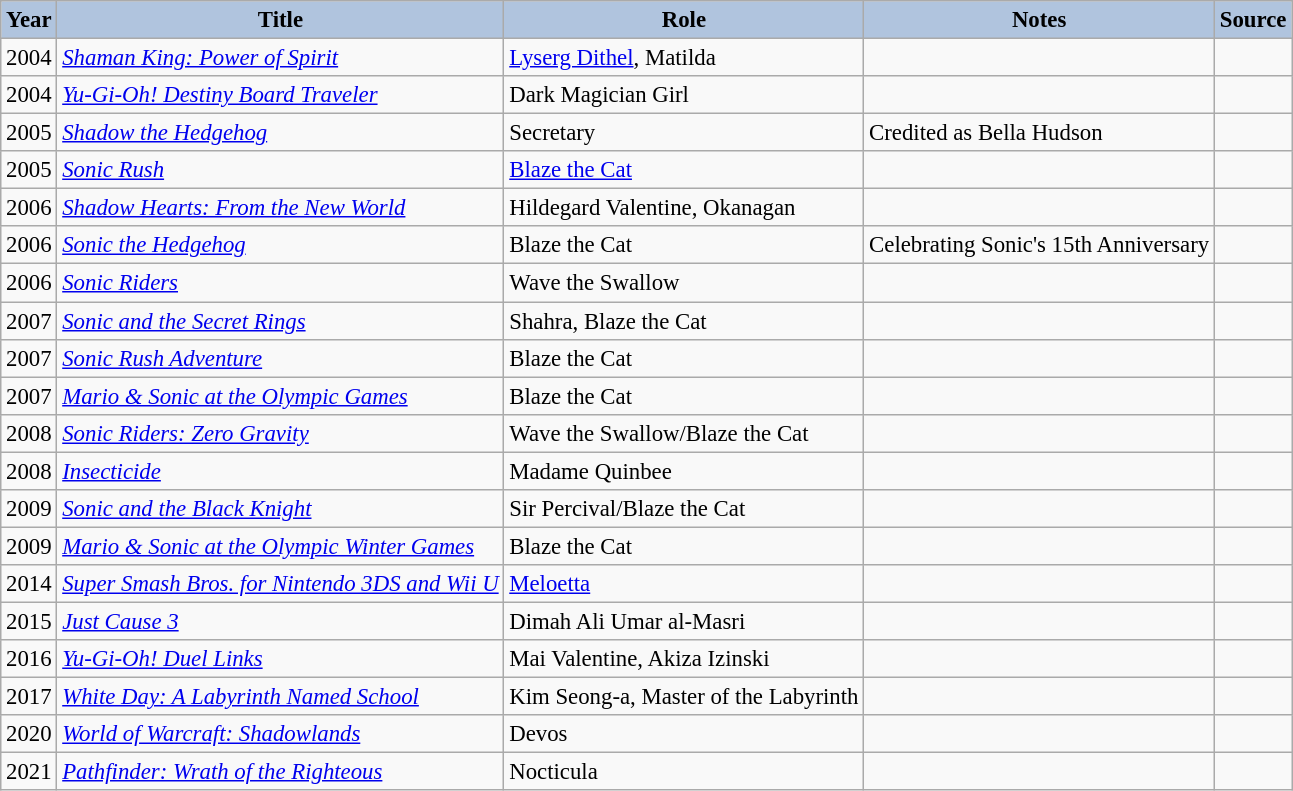<table class="wikitable sortable plainrowheaders" style="width=95%; font-size: 95%;">
<tr>
<th style="background:#b0c4de;">Year</th>
<th style="background:#b0c4de;">Title</th>
<th style="background:#b0c4de;">Role</th>
<th style="background:#b0c4de;">Notes</th>
<th style="background:#b0c4de;">Source</th>
</tr>
<tr>
<td>2004</td>
<td><em><a href='#'>Shaman King: Power of Spirit</a></em></td>
<td><a href='#'>Lyserg Dithel</a>, Matilda</td>
<td></td>
<td></td>
</tr>
<tr>
<td>2004</td>
<td><em><a href='#'>Yu-Gi-Oh! Destiny Board Traveler</a></em></td>
<td>Dark Magician Girl</td>
<td></td>
<td></td>
</tr>
<tr>
<td>2005</td>
<td><em><a href='#'>Shadow the Hedgehog</a></em></td>
<td>Secretary</td>
<td>Credited as Bella Hudson</td>
<td></td>
</tr>
<tr>
<td>2005</td>
<td><em><a href='#'>Sonic Rush</a></em></td>
<td><a href='#'>Blaze the Cat</a></td>
<td></td>
<td></td>
</tr>
<tr>
<td>2006</td>
<td><em><a href='#'>Shadow Hearts: From the New World</a></em></td>
<td>Hildegard Valentine, Okanagan</td>
<td></td>
<td></td>
</tr>
<tr>
<td>2006</td>
<td><em><a href='#'>Sonic the Hedgehog</a></em></td>
<td>Blaze the Cat</td>
<td>Celebrating Sonic's 15th Anniversary</td>
<td></td>
</tr>
<tr>
<td>2006</td>
<td><em><a href='#'>Sonic Riders</a></em></td>
<td>Wave the Swallow</td>
<td></td>
<td></td>
</tr>
<tr>
<td>2007</td>
<td><em><a href='#'>Sonic and the Secret Rings</a></em></td>
<td>Shahra, Blaze the Cat</td>
<td></td>
<td></td>
</tr>
<tr>
<td>2007</td>
<td><em><a href='#'>Sonic Rush Adventure</a></em></td>
<td>Blaze the Cat</td>
<td></td>
<td></td>
</tr>
<tr>
<td>2007</td>
<td><em><a href='#'>Mario & Sonic at the Olympic Games</a></em></td>
<td>Blaze the Cat</td>
<td></td>
<td></td>
</tr>
<tr>
<td>2008</td>
<td><em><a href='#'>Sonic Riders: Zero Gravity</a></em></td>
<td>Wave the Swallow/Blaze the Cat</td>
<td></td>
<td></td>
</tr>
<tr>
<td>2008</td>
<td><em><a href='#'>Insecticide</a></em></td>
<td>Madame Quinbee</td>
<td></td>
<td></td>
</tr>
<tr>
<td>2009</td>
<td><em><a href='#'>Sonic and the Black Knight</a></em></td>
<td>Sir Percival/Blaze the Cat</td>
<td></td>
<td></td>
</tr>
<tr>
<td>2009</td>
<td><em><a href='#'>Mario & Sonic at the Olympic Winter Games</a></em></td>
<td>Blaze the Cat</td>
<td></td>
<td></td>
</tr>
<tr>
<td>2014</td>
<td><em><a href='#'>Super Smash Bros. for Nintendo 3DS and Wii U</a></em></td>
<td><a href='#'>Meloetta</a></td>
<td></td>
<td></td>
</tr>
<tr>
<td>2015</td>
<td><em><a href='#'>Just Cause 3</a></em></td>
<td>Dimah Ali Umar al-Masri</td>
<td></td>
<td></td>
</tr>
<tr>
<td>2016</td>
<td><em><a href='#'>Yu-Gi-Oh! Duel Links</a></em></td>
<td>Mai Valentine, Akiza Izinski</td>
<td></td>
<td></td>
</tr>
<tr>
<td>2017</td>
<td><em><a href='#'>White Day: A Labyrinth Named School</a></em></td>
<td>Kim Seong-a, Master of the Labyrinth</td>
<td></td>
<td></td>
</tr>
<tr>
<td>2020</td>
<td><em><a href='#'>World of Warcraft: Shadowlands</a></em></td>
<td>Devos</td>
<td></td>
<td></td>
</tr>
<tr>
<td>2021</td>
<td><em><a href='#'>Pathfinder: Wrath of the Righteous</a></em></td>
<td>Nocticula</td>
<td></td>
<td></td>
</tr>
</table>
